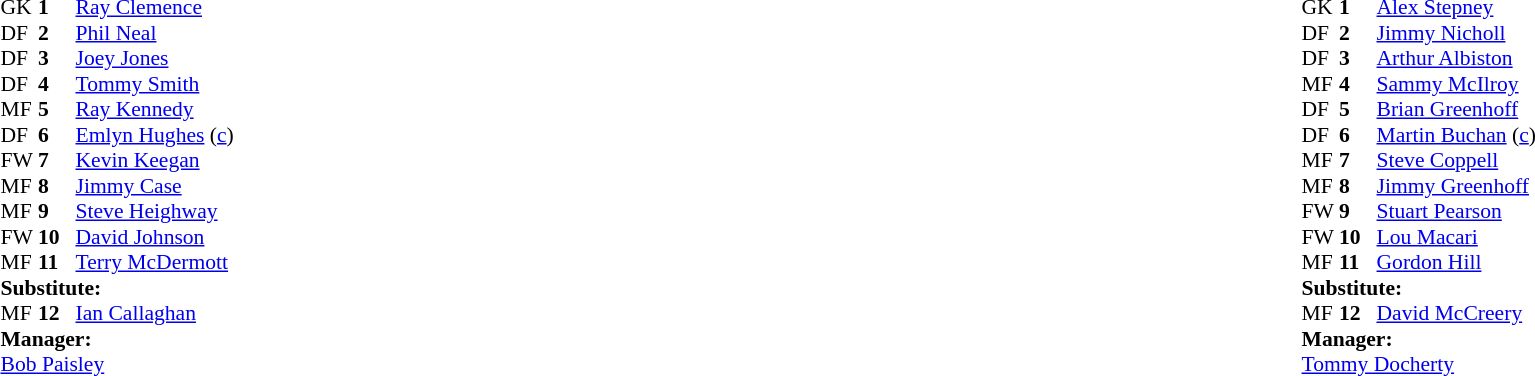<table width="100%">
<tr>
<td valign="top" width="50%"><br><table style="font-size: 90%" cellspacing="0" cellpadding="0">
<tr>
<td colspan="4"></td>
</tr>
<tr>
<th width="25"></th>
<th width="25"></th>
</tr>
<tr>
<td>GK</td>
<td><strong>1</strong></td>
<td> <a href='#'>Ray Clemence</a></td>
</tr>
<tr>
<td>DF</td>
<td><strong>2</strong></td>
<td> <a href='#'>Phil Neal</a></td>
</tr>
<tr>
<td>DF</td>
<td><strong>3</strong></td>
<td> <a href='#'>Joey Jones</a></td>
</tr>
<tr>
<td>DF</td>
<td><strong>4</strong></td>
<td> <a href='#'>Tommy Smith</a></td>
</tr>
<tr>
<td>MF</td>
<td><strong>5</strong></td>
<td> <a href='#'>Ray Kennedy</a></td>
</tr>
<tr>
<td>DF</td>
<td><strong>6</strong></td>
<td> <a href='#'>Emlyn Hughes</a> (<a href='#'>c</a>)</td>
</tr>
<tr>
<td>FW</td>
<td><strong>7</strong></td>
<td> <a href='#'>Kevin Keegan</a></td>
</tr>
<tr>
<td>MF</td>
<td><strong>8</strong></td>
<td> <a href='#'>Jimmy Case</a></td>
</tr>
<tr>
<td>MF</td>
<td><strong>9</strong></td>
<td> <a href='#'>Steve Heighway</a></td>
</tr>
<tr>
<td>FW</td>
<td><strong>10</strong></td>
<td> <a href='#'>David Johnson</a></td>
<td></td>
<td></td>
</tr>
<tr>
<td>MF</td>
<td><strong>11</strong></td>
<td> <a href='#'>Terry McDermott</a></td>
</tr>
<tr>
<td colspan=4><strong>Substitute:</strong></td>
</tr>
<tr>
<td>MF</td>
<td><strong>12</strong></td>
<td> <a href='#'>Ian Callaghan</a></td>
<td></td>
<td></td>
</tr>
<tr>
<td colspan=4><strong>Manager:</strong></td>
</tr>
<tr>
<td colspan="4"> <a href='#'>Bob Paisley</a></td>
</tr>
</table>
</td>
<td valign="top"></td>
<td valign="top" width="50%"><br><table style="font-size: 90%" cellspacing="0" cellpadding="0" align="center">
<tr>
<td colspan="4"></td>
</tr>
<tr>
<th width="25"></th>
<th width="25"></th>
</tr>
<tr>
<td>GK</td>
<td><strong>1</strong></td>
<td> <a href='#'>Alex Stepney</a></td>
</tr>
<tr>
<td>DF</td>
<td><strong>2</strong></td>
<td> <a href='#'>Jimmy Nicholl</a></td>
</tr>
<tr>
<td>DF</td>
<td><strong>3</strong></td>
<td> <a href='#'>Arthur Albiston</a></td>
</tr>
<tr>
<td>MF</td>
<td><strong>4</strong></td>
<td> <a href='#'>Sammy McIlroy</a></td>
</tr>
<tr>
<td>DF</td>
<td><strong>5</strong></td>
<td> <a href='#'>Brian Greenhoff</a></td>
</tr>
<tr>
<td>DF</td>
<td><strong>6</strong></td>
<td> <a href='#'>Martin Buchan</a> (<a href='#'>c</a>)</td>
</tr>
<tr>
<td>MF</td>
<td><strong>7</strong></td>
<td> <a href='#'>Steve Coppell</a></td>
</tr>
<tr>
<td>MF</td>
<td><strong>8</strong></td>
<td> <a href='#'>Jimmy Greenhoff</a></td>
</tr>
<tr>
<td>FW</td>
<td><strong>9</strong></td>
<td> <a href='#'>Stuart Pearson</a></td>
</tr>
<tr>
<td>FW</td>
<td><strong>10</strong></td>
<td> <a href='#'>Lou Macari</a></td>
</tr>
<tr>
<td>MF</td>
<td><strong>11</strong></td>
<td> <a href='#'>Gordon Hill</a></td>
<td></td>
<td></td>
</tr>
<tr>
<td colspan=4><strong>Substitute:</strong></td>
</tr>
<tr>
<td>MF</td>
<td><strong>12</strong></td>
<td> <a href='#'>David McCreery</a></td>
<td></td>
<td></td>
</tr>
<tr>
<td colspan=4><strong>Manager:</strong></td>
</tr>
<tr>
<td colspan="4"> <a href='#'>Tommy Docherty</a></td>
</tr>
</table>
</td>
</tr>
</table>
